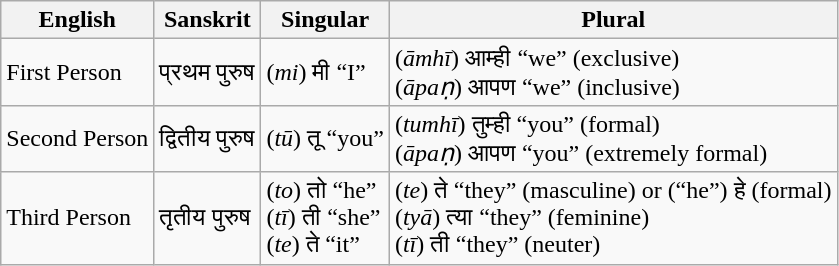<table class="wikitable">
<tr>
<th>English</th>
<th>Sanskrit</th>
<th>Singular</th>
<th>Plural</th>
</tr>
<tr>
<td>First Person</td>
<td>प्रथम पुरुष</td>
<td>(<em>mi</em>) मी  “I”</td>
<td>(<em>āmhī</em>) आम्ही “we” (exclusive)<br>(<em>āpaṇ</em>) आपण “we” (inclusive)</td>
</tr>
<tr>
<td>Second Person</td>
<td>द्वितीय पुरुष</td>
<td>(<em>tū</em>) तू “you”</td>
<td>(<em>tumhī</em>) तुम्ही “you” (formal)<br>(<em>āpaṇ</em>) आपण “you” (extremely formal)</td>
</tr>
<tr>
<td>Third Person</td>
<td>तृतीय पुरुष</td>
<td>(<em>to</em>) तो “he”<br>(<em>tī</em>) ती “she”<br>(<em>te</em>) ते “it”</td>
<td>(<em>te</em>) ते “they” (masculine) or (“he”) हे (formal)<br>(<em>tyā</em>) त्या “they” (feminine)<br>(<em>tī</em>) ती “they” (neuter)</td>
</tr>
</table>
